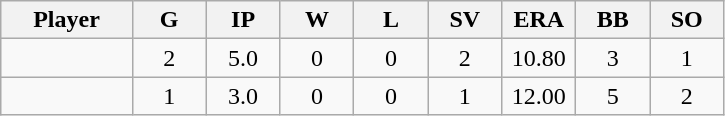<table class="wikitable sortable">
<tr>
<th bgcolor="#DDDDFF" width="16%">Player</th>
<th bgcolor="#DDDDFF" width="9%">G</th>
<th bgcolor="#DDDDFF" width="9%">IP</th>
<th bgcolor="#DDDDFF" width="9%">W</th>
<th bgcolor="#DDDDFF" width="9%">L</th>
<th bgcolor="#DDDDFF" width="9%">SV</th>
<th bgcolor="#DDDDFF" width="9%">ERA</th>
<th bgcolor="#DDDDFF" width="9%">BB</th>
<th bgcolor="#DDDDFF" width="9%">SO</th>
</tr>
<tr align="center">
<td></td>
<td>2</td>
<td>5.0</td>
<td>0</td>
<td>0</td>
<td>2</td>
<td>10.80</td>
<td>3</td>
<td>1</td>
</tr>
<tr align="center">
<td></td>
<td>1</td>
<td>3.0</td>
<td>0</td>
<td>0</td>
<td>1</td>
<td>12.00</td>
<td>5</td>
<td>2</td>
</tr>
</table>
